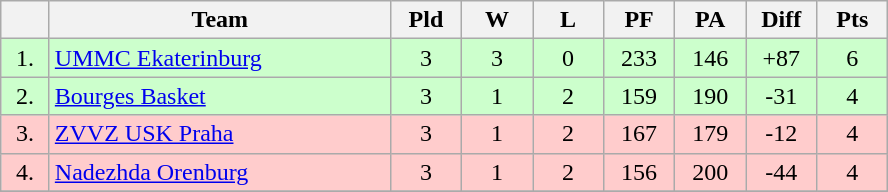<table class="wikitable" style="text-align:center">
<tr>
<th width=25></th>
<th width=220>Team</th>
<th width=40>Pld</th>
<th width=40>W</th>
<th width=40>L</th>
<th width=40>PF</th>
<th width=40>PA</th>
<th width=40>Diff</th>
<th width=40>Pts</th>
</tr>
<tr style="background:#ccffcc;">
<td>1.</td>
<td align=left> <a href='#'>UMMC Ekaterinburg</a></td>
<td>3</td>
<td>3</td>
<td>0</td>
<td>233</td>
<td>146</td>
<td>+87</td>
<td>6</td>
</tr>
<tr style="background:#ccffcc;">
<td>2.</td>
<td align=left> <a href='#'>Bourges Basket</a></td>
<td>3</td>
<td>1</td>
<td>2</td>
<td>159</td>
<td>190</td>
<td>-31</td>
<td>4</td>
</tr>
<tr style="background:#ffcccc;">
<td>3.</td>
<td align=left> <a href='#'>ZVVZ USK Praha</a></td>
<td>3</td>
<td>1</td>
<td>2</td>
<td>167</td>
<td>179</td>
<td>-12</td>
<td>4</td>
</tr>
<tr style="background:#ffcccc;">
<td>4.</td>
<td align=left> <a href='#'>Nadezhda Orenburg</a></td>
<td>3</td>
<td>1</td>
<td>2</td>
<td>156</td>
<td>200</td>
<td>-44</td>
<td>4</td>
</tr>
<tr>
</tr>
</table>
